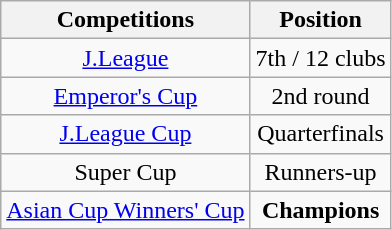<table class="wikitable" style="text-align:center;">
<tr>
<th>Competitions</th>
<th>Position</th>
</tr>
<tr>
<td><a href='#'>J.League</a></td>
<td>7th / 12 clubs</td>
</tr>
<tr>
<td><a href='#'>Emperor's Cup</a></td>
<td>2nd round</td>
</tr>
<tr>
<td><a href='#'>J.League Cup</a></td>
<td>Quarterfinals</td>
</tr>
<tr>
<td>Super Cup</td>
<td>Runners-up</td>
</tr>
<tr>
<td><a href='#'>Asian Cup Winners' Cup</a></td>
<td><strong>Champions</strong></td>
</tr>
</table>
